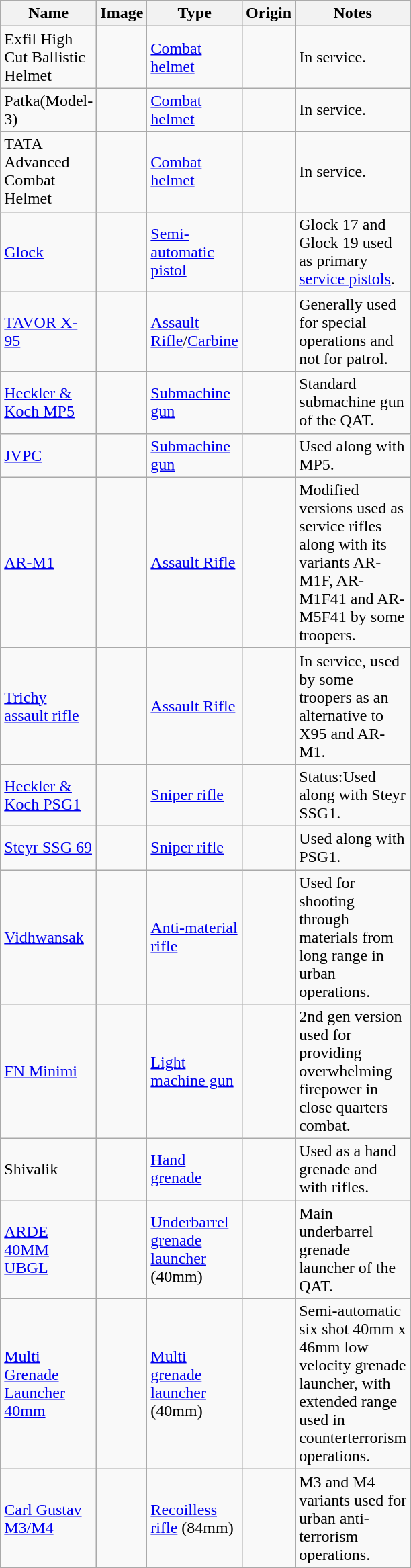<table class="wikitable" style="width:10%;">
<tr>
<th style="width:5%;">Name</th>
<th style="width:25%;">Image</th>
<th style="width:5%;">Type</th>
<th style="width:10%;">Origin</th>
<th style="width:15%;">Notes</th>
</tr>
<tr>
<td>Exfil High Cut Ballistic Helmet</td>
<td></td>
<td><a href='#'>Combat helmet</a></td>
<td></td>
<td>In service.</td>
</tr>
<tr>
<td>Patka(Model- 3)</td>
<td></td>
<td><a href='#'>Combat helmet</a></td>
<td></td>
<td>In service.</td>
</tr>
<tr>
<td>TATA Advanced Combat Helmet</td>
<td></td>
<td><a href='#'>Combat helmet</a></td>
<td></td>
<td>In service.</td>
</tr>
<tr>
<td><a href='#'>Glock</a></td>
<td>   </td>
<td><a href='#'>Semi-automatic pistol</a></td>
<td></td>
<td>Glock 17 and Glock 19 used as primary <a href='#'>service pistols</a>.</td>
</tr>
<tr>
<td><a href='#'>TAVOR X-95</a></td>
<td></td>
<td><a href='#'>Assault Rifle</a>/<a href='#'>Carbine</a></td>
<td></td>
<td>Generally used for special operations and not for patrol.</td>
</tr>
<tr>
<td><a href='#'>Heckler & Koch MP5</a></td>
<td></td>
<td><a href='#'>Submachine gun</a></td>
<td></td>
<td>Standard submachine gun of the QAT.</td>
</tr>
<tr>
<td><a href='#'>JVPC</a></td>
<td></td>
<td><a href='#'>Submachine gun</a></td>
<td></td>
<td>Used along with MP5.</td>
</tr>
<tr>
<td><a href='#'>AR-M1</a></td>
<td></td>
<td><a href='#'>Assault Rifle</a></td>
<td></td>
<td>Modified versions used as service rifles  along with its variants AR-M1F, AR-M1F41 and AR-M5F41 by some troopers.</td>
</tr>
<tr>
<td><a href='#'>Trichy assault rifle</a></td>
<td></td>
<td><a href='#'>Assault Rifle</a></td>
<td></td>
<td>In service, used by some troopers as an alternative to X95 and AR-M1.</td>
</tr>
<tr>
<td><a href='#'>Heckler & Koch PSG1</a></td>
<td></td>
<td><a href='#'>Sniper rifle</a></td>
<td></td>
<td>Status:Used along with Steyr SSG1.</td>
</tr>
<tr>
<td><a href='#'>Steyr SSG 69</a></td>
<td></td>
<td><a href='#'>Sniper rifle</a></td>
<td></td>
<td>Used along with PSG1.</td>
</tr>
<tr>
<td><a href='#'>Vidhwansak</a></td>
<td></td>
<td><a href='#'>Anti-material rifle</a></td>
<td></td>
<td>Used for shooting through materials from long range in urban operations.</td>
</tr>
<tr>
<td><a href='#'>FN Minimi</a></td>
<td></td>
<td><a href='#'>Light machine gun</a></td>
<td></td>
<td>2nd gen version used for providing overwhelming firepower in close quarters combat.</td>
</tr>
<tr>
<td>Shivalik</td>
<td></td>
<td><a href='#'>Hand grenade</a></td>
<td></td>
<td>Used as a hand grenade and with rifles.</td>
</tr>
<tr>
<td><a href='#'>ARDE 40MM UBGL</a></td>
<td></td>
<td><a href='#'>Underbarrel grenade launcher</a> (40mm)</td>
<td></td>
<td>Main underbarrel grenade launcher of the QAT.</td>
</tr>
<tr>
<td><a href='#'>Multi Grenade Launcher 40mm</a></td>
<td></td>
<td><a href='#'>Multi grenade launcher</a> (40mm)</td>
<td><br></td>
<td>Semi-automatic six shot 40mm x 46mm low velocity grenade launcher, with extended range used in counterterrorism operations.</td>
</tr>
<tr>
<td><a href='#'>Carl Gustav M3/M4</a></td>
<td></td>
<td><a href='#'>Recoilless rifle</a> (84mm)</td>
<td><br><br></td>
<td>M3 and M4 variants used for urban anti-terrorism operations.</td>
</tr>
<tr>
</tr>
</table>
